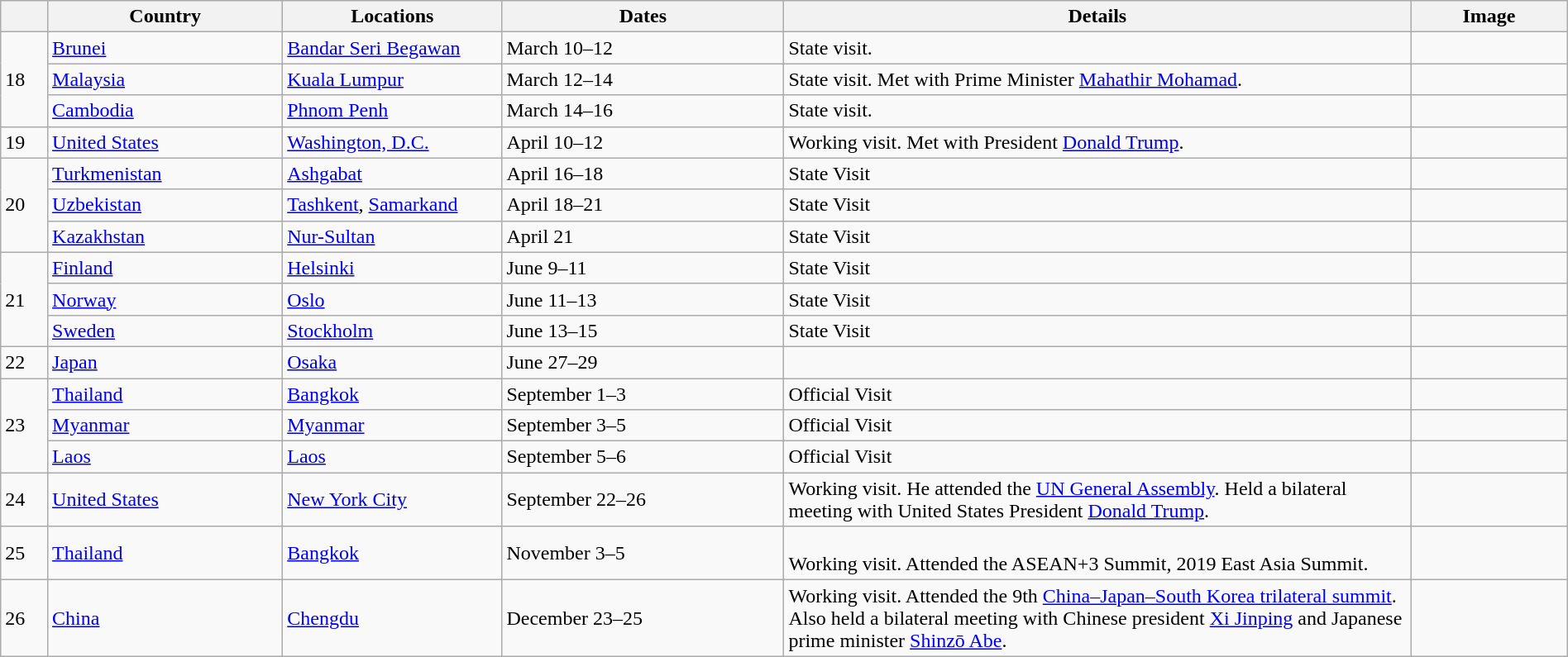<table class="wikitable" style="margin: 1em auto 1em auto">
<tr>
<th style="width: 3%;"></th>
<th style="width: 15%;">Country</th>
<th style="width: 14%;">Locations</th>
<th style="width: 18%;">Dates</th>
<th style="width: 40%;">Details</th>
<th style="width: 10%;">Image</th>
</tr>
<tr>
<td rowspan=3>18</td>
<td> <a href='#'>Brunei</a></td>
<td><a href='#'>Bandar Seri Begawan</a></td>
<td>March 10–12</td>
<td>State visit.</td>
<td></td>
</tr>
<tr>
<td> <a href='#'>Malaysia</a></td>
<td><a href='#'>Kuala Lumpur</a></td>
<td>March 12–14</td>
<td>State visit. Met with Prime Minister <a href='#'>Mahathir Mohamad</a>.</td>
<td></td>
</tr>
<tr>
<td> <a href='#'>Cambodia</a></td>
<td><a href='#'>Phnom Penh</a></td>
<td>March 14–16</td>
<td>State visit.</td>
<td></td>
</tr>
<tr>
<td>19</td>
<td> <a href='#'>United States</a></td>
<td><a href='#'>Washington, D.C.</a></td>
<td>April 10–12</td>
<td>Working visit. Met with President <a href='#'>Donald Trump</a>.</td>
<td></td>
</tr>
<tr>
<td rowspan=3>20</td>
<td> <a href='#'>Turkmenistan</a></td>
<td><a href='#'>Ashgabat</a></td>
<td>April 16–18</td>
<td>State Visit</td>
<td></td>
</tr>
<tr>
<td> <a href='#'>Uzbekistan</a></td>
<td><a href='#'>Tashkent</a>, <a href='#'>Samarkand</a></td>
<td>April 18–21</td>
<td>State Visit</td>
<td></td>
</tr>
<tr>
<td> <a href='#'>Kazakhstan</a></td>
<td><a href='#'>Nur-Sultan</a></td>
<td>April 21</td>
<td>State Visit</td>
<td></td>
</tr>
<tr>
<td rowspan=3>21</td>
<td> <a href='#'>Finland</a></td>
<td><a href='#'>Helsinki</a></td>
<td>June 9–11</td>
<td>State Visit</td>
<td></td>
</tr>
<tr>
<td> <a href='#'>Norway</a></td>
<td><a href='#'>Oslo</a></td>
<td>June 11–13</td>
<td>State Visit</td>
<td></td>
</tr>
<tr>
<td> <a href='#'>Sweden</a></td>
<td><a href='#'>Stockholm</a></td>
<td>June 13–15</td>
<td>State Visit</td>
<td></td>
</tr>
<tr>
<td>22</td>
<td> <a href='#'>Japan</a></td>
<td><a href='#'>Osaka</a></td>
<td>June 27–29</td>
<td></td>
<td></td>
</tr>
<tr>
<td rowspan=3>23</td>
<td> <a href='#'>Thailand</a></td>
<td><a href='#'>Bangkok</a></td>
<td>September 1–3</td>
<td>Official Visit</td>
<td></td>
</tr>
<tr>
<td> <a href='#'>Myanmar</a></td>
<td><a href='#'>Myanmar</a></td>
<td>September 3–5</td>
<td>Official Visit</td>
<td></td>
</tr>
<tr>
<td> <a href='#'>Laos</a></td>
<td><a href='#'>Laos</a></td>
<td>September 5–6</td>
<td>Official Visit</td>
<td></td>
</tr>
<tr>
<td>24</td>
<td> <a href='#'>United States</a></td>
<td><a href='#'>New York City</a></td>
<td>September 22–26</td>
<td>Working visit. He attended the <a href='#'>UN General Assembly</a>. Held a bilateral meeting with United States President <a href='#'>Donald Trump</a>.</td>
<td></td>
</tr>
<tr>
<td>25</td>
<td> <a href='#'>Thailand</a></td>
<td><a href='#'>Bangkok</a></td>
<td>November 3–5</td>
<td><br>Working visit. Attended the ASEAN+3 Summit, 2019 East Asia Summit.</td>
<td></td>
</tr>
<tr>
<td>26</td>
<td> <a href='#'>China</a></td>
<td><a href='#'>Chengdu</a></td>
<td>December 23–25</td>
<td> Working visit. Attended the 9th <a href='#'>China–Japan–South Korea trilateral summit</a>. Also held a bilateral meeting with Chinese president <a href='#'>Xi Jinping</a> and Japanese prime minister <a href='#'>Shinzō Abe</a>.</td>
<td></td>
</tr>
</table>
